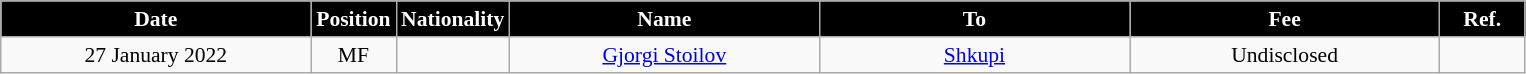<table class="wikitable" style="text-align:center; font-size:90%; ">
<tr>
<th style="background:#000000; color:#FFFFFF; width:200px;">Date</th>
<th style="background:#000000; color:#FFFFFF; width:50px;">Position</th>
<th style="background:#000000; color:#FFFFFF; width:50px;">Nationality</th>
<th style="background:#000000; color:#FFFFFF; width:200px;">Name</th>
<th style="background:#000000; color:#FFFFFF; width:200px;">To</th>
<th style="background:#000000; color:#FFFFFF; width:200px;">Fee</th>
<th style="background:#000000; color:#FFFFFF; width:50px;">Ref.</th>
</tr>
<tr>
<td>27 January 2022</td>
<td>MF</td>
<td></td>
<td><a href='#'>Gjorgi Stoilov</a></td>
<td><a href='#'>Shkupi</a></td>
<td>Undisclosed</td>
<td></td>
</tr>
</table>
